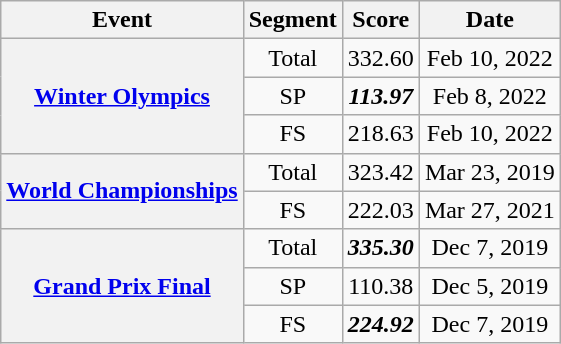<table class="wikitable plainrowheaders" style="text-align:center">
<tr>
<th scope=col>Event</th>
<th scope=col>Segment</th>
<th scope=col>Score</th>
<th scope=col>Date</th>
</tr>
<tr>
<th scope=row rowspan=3><a href='#'>Winter Olympics</a></th>
<td>Total</td>
<td>332.60</td>
<td>Feb 10, 2022</td>
</tr>
<tr>
<td>SP</td>
<td><strong><em>113.97</em></strong></td>
<td>Feb 8, 2022</td>
</tr>
<tr>
<td>FS</td>
<td>218.63</td>
<td>Feb 10, 2022</td>
</tr>
<tr>
<th scope=row rowspan=2><a href='#'>World Championships</a></th>
<td>Total</td>
<td>323.42</td>
<td>Mar 23, 2019</td>
</tr>
<tr —>
<td>FS</td>
<td>222.03</td>
<td>Mar 27, 2021</td>
</tr>
<tr>
<th scope=row rowspan=3><a href='#'>Grand Prix Final</a></th>
<td>Total</td>
<td><strong><em>335.30</em></strong></td>
<td>Dec 7, 2019</td>
</tr>
<tr>
<td>SP</td>
<td>110.38</td>
<td>Dec 5, 2019</td>
</tr>
<tr>
<td>FS</td>
<td><strong><em>224.92</em></strong></td>
<td>Dec 7, 2019</td>
</tr>
</table>
